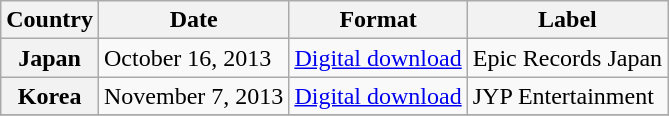<table class="wikitable plainrowheaders">
<tr>
<th scope="col">Country</th>
<th>Date</th>
<th>Format</th>
<th>Label</th>
</tr>
<tr>
<th scope="row">Japan</th>
<td>October 16, 2013</td>
<td><a href='#'>Digital download</a></td>
<td>Epic Records Japan</td>
</tr>
<tr>
<th scope="row">Korea</th>
<td>November 7, 2013</td>
<td><a href='#'>Digital download</a></td>
<td>JYP Entertainment</td>
</tr>
<tr>
</tr>
</table>
